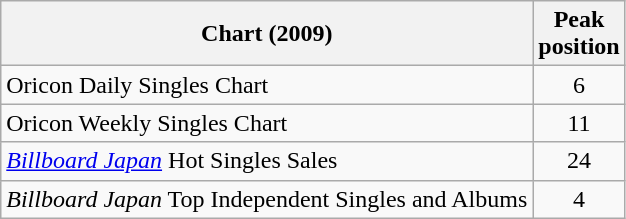<table class="wikitable sortable" border="1">
<tr>
<th>Chart (2009)</th>
<th>Peak<br>position</th>
</tr>
<tr>
<td>Oricon Daily Singles Chart</td>
<td style="text-align:center;">6</td>
</tr>
<tr>
<td>Oricon Weekly Singles Chart</td>
<td style="text-align:center;">11</td>
</tr>
<tr>
<td><em><a href='#'>Billboard Japan</a></em> Hot Singles Sales</td>
<td style="text-align:center;">24</td>
</tr>
<tr>
<td><em>Billboard Japan</em> Top Independent Singles and Albums</td>
<td style="text-align:center;">4</td>
</tr>
</table>
